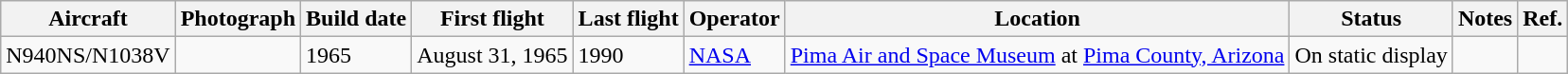<table class="wikitable">
<tr>
<th>Aircraft</th>
<th>Photograph</th>
<th>Build date</th>
<th>First flight</th>
<th>Last flight</th>
<th>Operator</th>
<th>Location</th>
<th>Status</th>
<th>Notes</th>
<th>Ref.</th>
</tr>
<tr>
<td>N940NS/N1038V</td>
<td></td>
<td>1965</td>
<td>August 31, 1965</td>
<td>1990</td>
<td><a href='#'>NASA</a></td>
<td><a href='#'>Pima Air and Space Museum</a> at <a href='#'>Pima County, Arizona</a></td>
<td>On static display</td>
<td></td>
<td></td>
</tr>
</table>
